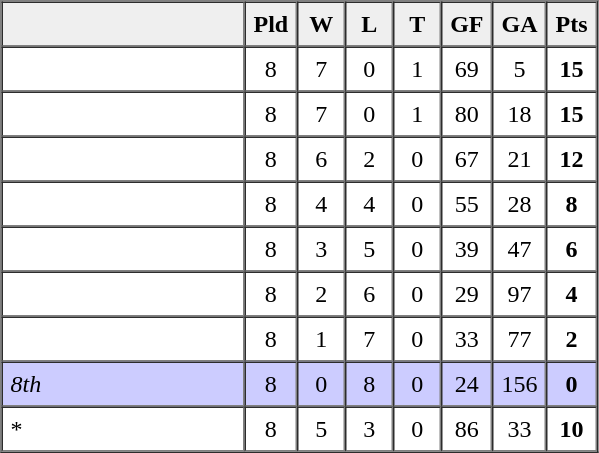<table border=1 cellpadding=5 cellspacing=0>
<tr>
<th bgcolor="#efefef" width="150"></th>
<th bgcolor="#efefef" width="20">Pld</th>
<th bgcolor="#efefef" width="20">W</th>
<th bgcolor="#efefef" width="20">L</th>
<th bgcolor="#efefef" width="20">T</th>
<th bgcolor="#efefef" width="20">GF</th>
<th bgcolor="#efefef" width="20">GA</th>
<th bgcolor="#efefef" width="20">Pts</th>
</tr>
<tr align=center>
<td align=left></td>
<td>8</td>
<td>7</td>
<td>0</td>
<td>1</td>
<td>69</td>
<td>5</td>
<td><strong>15</strong></td>
</tr>
<tr align=center>
<td align=left></td>
<td>8</td>
<td>7</td>
<td>0</td>
<td>1</td>
<td>80</td>
<td>18</td>
<td><strong>15</strong></td>
</tr>
<tr align=center>
<td align=left></td>
<td>8</td>
<td>6</td>
<td>2</td>
<td>0</td>
<td>67</td>
<td>21</td>
<td><strong>12</strong></td>
</tr>
<tr align=center>
<td align=left></td>
<td>8</td>
<td>4</td>
<td>4</td>
<td>0</td>
<td>55</td>
<td>28</td>
<td><strong>8</strong></td>
</tr>
<tr align=center>
<td align=left></td>
<td>8</td>
<td>3</td>
<td>5</td>
<td>0</td>
<td>39</td>
<td>47</td>
<td><strong>6</strong></td>
</tr>
<tr align=center>
<td align=left></td>
<td>8</td>
<td>2</td>
<td>6</td>
<td>0</td>
<td>29</td>
<td>97</td>
<td><strong>4</strong></td>
</tr>
<tr align=center>
<td align=left></td>
<td>8</td>
<td>1</td>
<td>7</td>
<td>0</td>
<td>33</td>
<td>77</td>
<td><strong>2</strong></td>
</tr>
<tr align=center bgcolor="ccccff">
<td align=left> <em>8th</em></td>
<td>8</td>
<td>0</td>
<td>8</td>
<td>0</td>
<td>24</td>
<td>156</td>
<td><strong>0</strong></td>
</tr>
<tr align=center>
<td align=left> *</td>
<td>8</td>
<td>5</td>
<td>3</td>
<td>0</td>
<td>86</td>
<td>33</td>
<td><strong>10</strong></td>
</tr>
</table>
